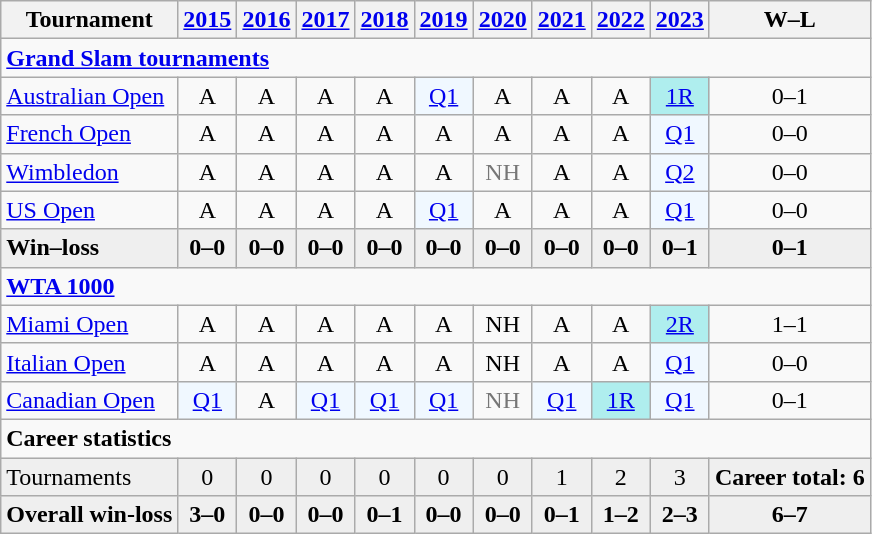<table class="wikitable" style="text-align:center;">
<tr>
<th>Tournament</th>
<th><a href='#'>2015</a></th>
<th><a href='#'>2016</a></th>
<th><a href='#'>2017</a></th>
<th><a href='#'>2018</a></th>
<th><a href='#'>2019</a></th>
<th><a href='#'>2020</a></th>
<th><a href='#'>2021</a></th>
<th><a href='#'>2022</a></th>
<th><a href='#'>2023</a></th>
<th>W–L</th>
</tr>
<tr>
<td colspan="13" align="left"><strong><a href='#'>Grand Slam tournaments</a></strong></td>
</tr>
<tr>
<td align="left"><a href='#'>Australian Open</a></td>
<td>A</td>
<td>A</td>
<td>A</td>
<td>A</td>
<td bgcolor="f0f8ff"><a href='#'>Q1</a></td>
<td>A</td>
<td>A</td>
<td>A</td>
<td bgcolor="afeeee"><a href='#'>1R</a></td>
<td>0–1</td>
</tr>
<tr>
<td align="left"><a href='#'>French Open</a></td>
<td>A</td>
<td>A</td>
<td>A</td>
<td>A</td>
<td>A</td>
<td>A</td>
<td>A</td>
<td>A</td>
<td bgcolor=f0f8ff><a href='#'>Q1</a></td>
<td>0–0</td>
</tr>
<tr>
<td align="left"><a href='#'>Wimbledon</a></td>
<td>A</td>
<td>A</td>
<td>A</td>
<td>A</td>
<td>A</td>
<td style="color:#767676">NH</td>
<td>A</td>
<td>A</td>
<td bgcolor=f0f8ff><a href='#'>Q2</a></td>
<td>0–0</td>
</tr>
<tr>
<td align="left"><a href='#'>US Open</a></td>
<td>A</td>
<td>A</td>
<td>A</td>
<td>A</td>
<td bgcolor=f0f8ff><a href='#'>Q1</a></td>
<td>A</td>
<td>A</td>
<td>A</td>
<td bgcolor=f0f8ff><a href='#'>Q1</a></td>
<td>0–0</td>
</tr>
<tr style="background:#efefef; font-weight:bold;">
<td style="text-align:left">Win–loss</td>
<td>0–0</td>
<td>0–0</td>
<td>0–0</td>
<td>0–0</td>
<td>0–0</td>
<td>0–0</td>
<td>0–0</td>
<td>0–0</td>
<td>0–1</td>
<td>0–1</td>
</tr>
<tr>
<td colspan="13" align="left"><strong><a href='#'>WTA 1000</a></strong></td>
</tr>
<tr>
<td align="left"><a href='#'>Miami Open</a></td>
<td>A</td>
<td>A</td>
<td>A</td>
<td>A</td>
<td>A</td>
<td>NH</td>
<td>A</td>
<td>A</td>
<td bgcolor="afeeee"><a href='#'>2R</a></td>
<td>1–1</td>
</tr>
<tr>
<td align="left"><a href='#'>Italian Open</a></td>
<td>A</td>
<td>A</td>
<td>A</td>
<td>A</td>
<td>A</td>
<td>NH</td>
<td>A</td>
<td>A</td>
<td bgcolor=f0f8ff><a href='#'>Q1</a></td>
<td>0–0</td>
</tr>
<tr>
<td align="left"><a href='#'>Canadian Open</a></td>
<td bgcolor="f0f8ff"><a href='#'>Q1</a></td>
<td>A</td>
<td bgcolor=f0f8ff><a href='#'>Q1</a></td>
<td bgcolor="f0f8ff"><a href='#'>Q1</a></td>
<td bgcolor="f0f8ff"><a href='#'>Q1</a></td>
<td style="color:#767676">NH</td>
<td bgcolor="f0f8ff"><a href='#'>Q1</a></td>
<td bgcolor="afeeee"><a href='#'>1R</a></td>
<td bgcolor="f0f8ff"><a href='#'>Q1</a></td>
<td>0–1</td>
</tr>
<tr>
<td colspan="13" align=left><strong>Career statistics</strong></td>
</tr>
<tr bgcolor=efefef>
<td align=left>Tournaments</td>
<td>0</td>
<td>0</td>
<td>0</td>
<td>0</td>
<td>0</td>
<td>0</td>
<td>1</td>
<td>2</td>
<td>3</td>
<td colspan="3"><strong>Career total: 6</strong></td>
</tr>
<tr style="background:#efefef; font-weight:bold;">
<td align=left>Overall win-loss</td>
<td>3–0</td>
<td>0–0</td>
<td>0–0</td>
<td>0–1</td>
<td>0–0</td>
<td>0–0</td>
<td>0–1</td>
<td>1–2</td>
<td>2–3</td>
<td>6–7</td>
</tr>
</table>
